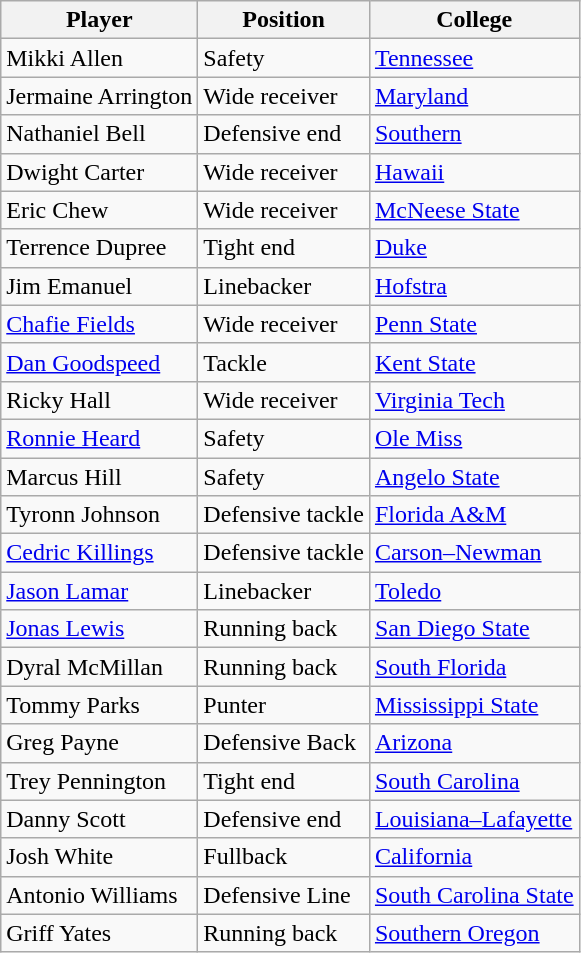<table class="wikitable">
<tr>
<th>Player</th>
<th>Position</th>
<th>College</th>
</tr>
<tr>
<td>Mikki Allen</td>
<td>Safety</td>
<td><a href='#'>Tennessee</a></td>
</tr>
<tr>
<td>Jermaine Arrington</td>
<td>Wide receiver</td>
<td><a href='#'>Maryland</a></td>
</tr>
<tr>
<td>Nathaniel Bell</td>
<td>Defensive end</td>
<td><a href='#'>Southern</a></td>
</tr>
<tr>
<td>Dwight Carter</td>
<td>Wide receiver</td>
<td><a href='#'>Hawaii</a></td>
</tr>
<tr>
<td>Eric Chew</td>
<td>Wide receiver</td>
<td><a href='#'>McNeese State</a></td>
</tr>
<tr>
<td>Terrence Dupree</td>
<td>Tight end</td>
<td><a href='#'>Duke</a></td>
</tr>
<tr>
<td>Jim Emanuel</td>
<td>Linebacker</td>
<td><a href='#'>Hofstra</a></td>
</tr>
<tr>
<td><a href='#'>Chafie Fields</a></td>
<td>Wide receiver</td>
<td><a href='#'>Penn State</a></td>
</tr>
<tr>
<td><a href='#'>Dan Goodspeed</a></td>
<td>Tackle</td>
<td><a href='#'>Kent State</a></td>
</tr>
<tr>
<td>Ricky Hall</td>
<td>Wide receiver</td>
<td><a href='#'>Virginia Tech</a></td>
</tr>
<tr>
<td><a href='#'>Ronnie Heard</a></td>
<td>Safety</td>
<td><a href='#'>Ole Miss</a></td>
</tr>
<tr>
<td>Marcus Hill</td>
<td>Safety</td>
<td><a href='#'>Angelo State</a></td>
</tr>
<tr>
<td>Tyronn Johnson</td>
<td>Defensive tackle</td>
<td><a href='#'>Florida A&M</a></td>
</tr>
<tr>
<td><a href='#'>Cedric Killings</a></td>
<td>Defensive tackle</td>
<td><a href='#'>Carson–Newman</a></td>
</tr>
<tr>
<td><a href='#'>Jason Lamar</a></td>
<td>Linebacker</td>
<td><a href='#'>Toledo</a></td>
</tr>
<tr>
<td><a href='#'>Jonas Lewis</a></td>
<td>Running back</td>
<td><a href='#'>San Diego State</a></td>
</tr>
<tr>
<td>Dyral McMillan</td>
<td>Running back</td>
<td><a href='#'>South Florida</a></td>
</tr>
<tr>
<td>Tommy Parks</td>
<td>Punter</td>
<td><a href='#'>Mississippi State</a></td>
</tr>
<tr>
<td>Greg Payne</td>
<td>Defensive Back</td>
<td><a href='#'>Arizona</a></td>
</tr>
<tr>
<td>Trey Pennington</td>
<td>Tight end</td>
<td><a href='#'>South Carolina</a></td>
</tr>
<tr>
<td>Danny Scott</td>
<td>Defensive end</td>
<td><a href='#'>Louisiana–Lafayette</a></td>
</tr>
<tr>
<td>Josh White</td>
<td>Fullback</td>
<td><a href='#'>California</a></td>
</tr>
<tr>
<td>Antonio Williams</td>
<td>Defensive Line</td>
<td><a href='#'>South Carolina State</a></td>
</tr>
<tr>
<td>Griff Yates</td>
<td>Running back</td>
<td><a href='#'>Southern Oregon</a></td>
</tr>
</table>
